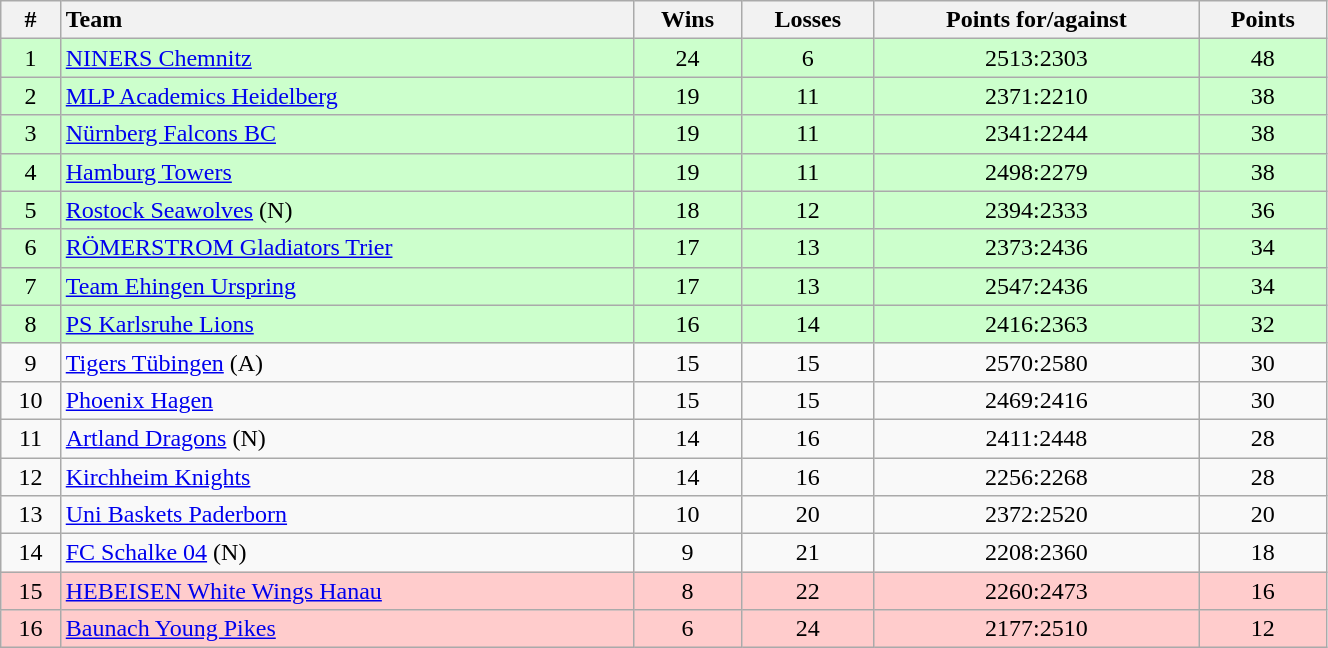<table class="wikitable" width=70% style="text-align:center">
<tr>
<th>#</th>
<th style="text-align:left">Team</th>
<th>Wins</th>
<th>Losses</th>
<th>Points for/against</th>
<th>Points</th>
</tr>
<tr bgcolor=#cfc>
<td>1</td>
<td style="text-align:left"><a href='#'>NINERS Chemnitz</a></td>
<td>24</td>
<td>6</td>
<td>2513:2303</td>
<td>48</td>
</tr>
<tr bgcolor=#cfc>
<td>2</td>
<td style="text-align:left"><a href='#'>MLP Academics Heidelberg</a></td>
<td>19</td>
<td>11</td>
<td>2371:2210</td>
<td>38</td>
</tr>
<tr bgcolor=#cfc>
<td>3</td>
<td style="text-align:left"><a href='#'>Nürnberg Falcons BC</a></td>
<td>19</td>
<td>11</td>
<td>2341:2244</td>
<td>38</td>
</tr>
<tr bgcolor=#cfc>
<td>4</td>
<td style="text-align:left"><a href='#'>Hamburg Towers</a></td>
<td>19</td>
<td>11</td>
<td>2498:2279</td>
<td>38</td>
</tr>
<tr bgcolor=#cfc>
<td>5</td>
<td style="text-align:left"><a href='#'>Rostock Seawolves</a> (N)</td>
<td>18</td>
<td>12</td>
<td>2394:2333</td>
<td>36</td>
</tr>
<tr bgcolor=#cfc>
<td>6</td>
<td style="text-align:left"><a href='#'>RÖMERSTROM Gladiators Trier</a></td>
<td>17</td>
<td>13</td>
<td>2373:2436</td>
<td>34</td>
</tr>
<tr bgcolor=#cfc>
<td>7</td>
<td style="text-align:left"><a href='#'>Team Ehingen Urspring</a></td>
<td>17</td>
<td>13</td>
<td>2547:2436</td>
<td>34</td>
</tr>
<tr bgcolor=#cfc>
<td>8</td>
<td style="text-align:left"><a href='#'>PS Karlsruhe Lions</a></td>
<td>16</td>
<td>14</td>
<td>2416:2363</td>
<td>32</td>
</tr>
<tr>
<td>9</td>
<td style="text-align:left"><a href='#'>Tigers Tübingen</a> (A)</td>
<td>15</td>
<td>15</td>
<td>2570:2580</td>
<td>30</td>
</tr>
<tr>
<td>10</td>
<td style="text-align:left"><a href='#'>Phoenix Hagen</a></td>
<td>15</td>
<td>15</td>
<td>2469:2416</td>
<td>30</td>
</tr>
<tr>
<td>11</td>
<td style="text-align:left"><a href='#'>Artland Dragons</a> (N)</td>
<td>14</td>
<td>16</td>
<td>2411:2448</td>
<td>28</td>
</tr>
<tr>
<td>12</td>
<td style="text-align:left"><a href='#'>Kirchheim Knights</a></td>
<td>14</td>
<td>16</td>
<td>2256:2268</td>
<td>28</td>
</tr>
<tr>
<td>13</td>
<td style="text-align:left"><a href='#'>Uni Baskets Paderborn</a></td>
<td>10</td>
<td>20</td>
<td>2372:2520</td>
<td>20</td>
</tr>
<tr>
<td>14</td>
<td style="text-align:left"><a href='#'>FC Schalke 04</a> (N)</td>
<td>9</td>
<td>21</td>
<td>2208:2360</td>
<td>18</td>
</tr>
<tr bgcolor=#fcc>
<td>15</td>
<td style="text-align:left"><a href='#'>HEBEISEN White Wings Hanau</a></td>
<td>8</td>
<td>22</td>
<td>2260:2473</td>
<td>16</td>
</tr>
<tr bgcolor=#fcc>
<td>16</td>
<td style="text-align:left"><a href='#'>Baunach Young Pikes</a></td>
<td>6</td>
<td>24</td>
<td>2177:2510</td>
<td>12</td>
</tr>
</table>
